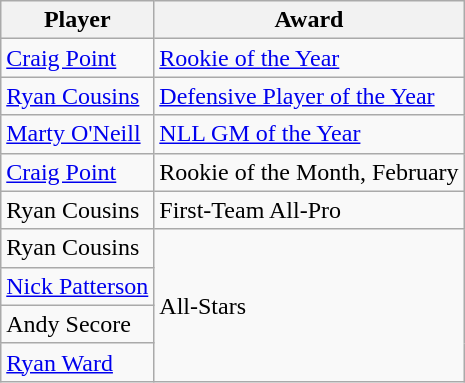<table class="wikitable">
<tr>
<th>Player</th>
<th>Award</th>
</tr>
<tr>
<td><a href='#'>Craig Point</a></td>
<td><a href='#'>Rookie of the Year</a></td>
</tr>
<tr>
<td><a href='#'>Ryan Cousins</a></td>
<td><a href='#'>Defensive Player of the Year</a></td>
</tr>
<tr>
<td><a href='#'>Marty O'Neill</a></td>
<td><a href='#'>NLL GM of the Year</a></td>
</tr>
<tr>
<td><a href='#'>Craig Point</a></td>
<td>Rookie of the Month, February</td>
</tr>
<tr>
<td>Ryan Cousins</td>
<td>First-Team All-Pro</td>
</tr>
<tr>
<td>Ryan Cousins</td>
<td rowspan=4>All-Stars</td>
</tr>
<tr>
<td><a href='#'>Nick Patterson</a></td>
</tr>
<tr>
<td>Andy Secore</td>
</tr>
<tr>
<td><a href='#'>Ryan Ward</a></td>
</tr>
</table>
